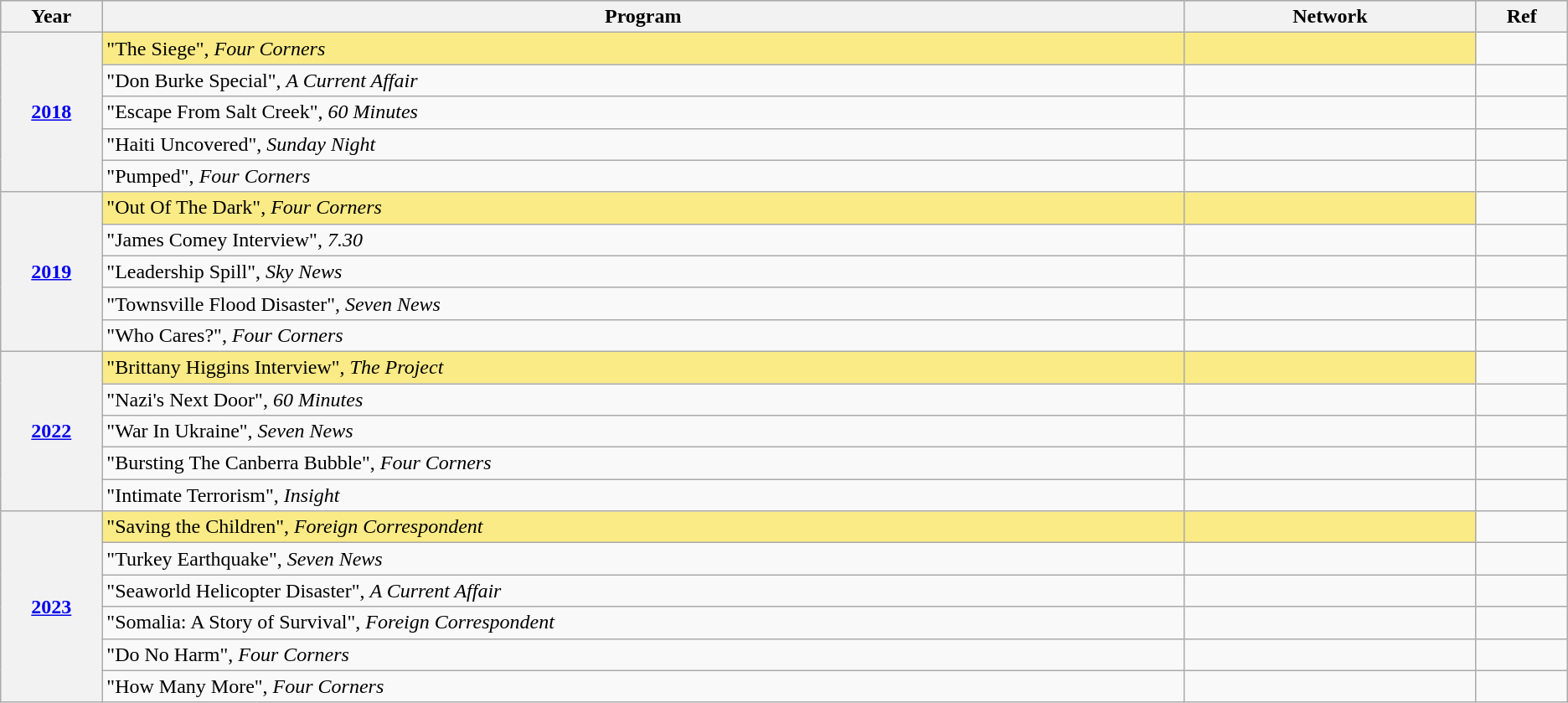<table class="wikitable sortable">
<tr style="background:#bebebe;">
<th scope="col" style="width:1%;">Year</th>
<th scope="col" style="width:16%;">Program</th>
<th scope="col" style="width:4%;">Network</th>
<th scope="col" style="width:1%;" class="unsortable">Ref</th>
</tr>
<tr>
<th scope="row" rowspan="5" style="text-align:center"><a href='#'>2018</a></th>
<td style="background:#FAEB86">"The Siege", <em>Four Corners</em></td>
<td style="background:#FAEB86"></td>
<td></td>
</tr>
<tr>
<td>"Don Burke Special", <em>A Current Affair</em></td>
<td></td>
<td></td>
</tr>
<tr>
<td>"Escape From Salt Creek", <em>60 Minutes</em></td>
<td></td>
<td></td>
</tr>
<tr>
<td>"Haiti Uncovered", <em>Sunday Night</em></td>
<td></td>
<td></td>
</tr>
<tr>
<td>"Pumped", <em>Four Corners</em></td>
<td></td>
<td></td>
</tr>
<tr>
<th scope="row" rowspan="5" style="text-align:center"><a href='#'>2019</a></th>
<td style="background:#FAEB86">"Out Of The Dark", <em>Four Corners</em></td>
<td style="background:#FAEB86"></td>
<td></td>
</tr>
<tr>
<td>"James Comey Interview", <em>7.30</em></td>
<td></td>
<td></td>
</tr>
<tr>
<td>"Leadership Spill", <em>Sky News</em></td>
<td></td>
<td></td>
</tr>
<tr>
<td>"Townsville Flood Disaster", <em>Seven News</em></td>
<td></td>
<td></td>
</tr>
<tr>
<td>"Who Cares?", <em>Four Corners</em></td>
<td></td>
<td></td>
</tr>
<tr>
<th scope="row" rowspan="5" style="text-align:center"><a href='#'>2022</a></th>
<td style="background:#FAEB86">"Brittany Higgins Interview", <em>The Project</em></td>
<td style="background:#FAEB86"></td>
<td></td>
</tr>
<tr>
<td>"Nazi's Next Door", <em>60 Minutes</em></td>
<td></td>
<td></td>
</tr>
<tr>
<td>"War In Ukraine", <em>Seven News</em></td>
<td></td>
<td></td>
</tr>
<tr>
<td>"Bursting The Canberra Bubble", <em>Four Corners</em></td>
<td></td>
<td></td>
</tr>
<tr>
<td>"Intimate Terrorism", <em>Insight</em></td>
<td></td>
<td></td>
</tr>
<tr>
<th rowspan="6"><a href='#'>2023</a></th>
<td style="background:#FAEB86">"Saving the Children", <em>Foreign Correspondent</em></td>
<td style="background:#FAEB86"></td>
<td></td>
</tr>
<tr>
<td>"Turkey Earthquake", <em>Seven News</em></td>
<td></td>
<td></td>
</tr>
<tr>
<td>"Seaworld Helicopter Disaster", <em>A Current Affair</em></td>
<td></td>
<td></td>
</tr>
<tr>
<td>"Somalia: A Story of Survival", <em>Foreign Correspondent</em></td>
<td></td>
<td></td>
</tr>
<tr>
<td>"Do No Harm", <em>Four Corners</em></td>
<td></td>
<td></td>
</tr>
<tr>
<td>"How Many More", <em>Four Corners</em></td>
<td></td>
<td></td>
</tr>
</table>
